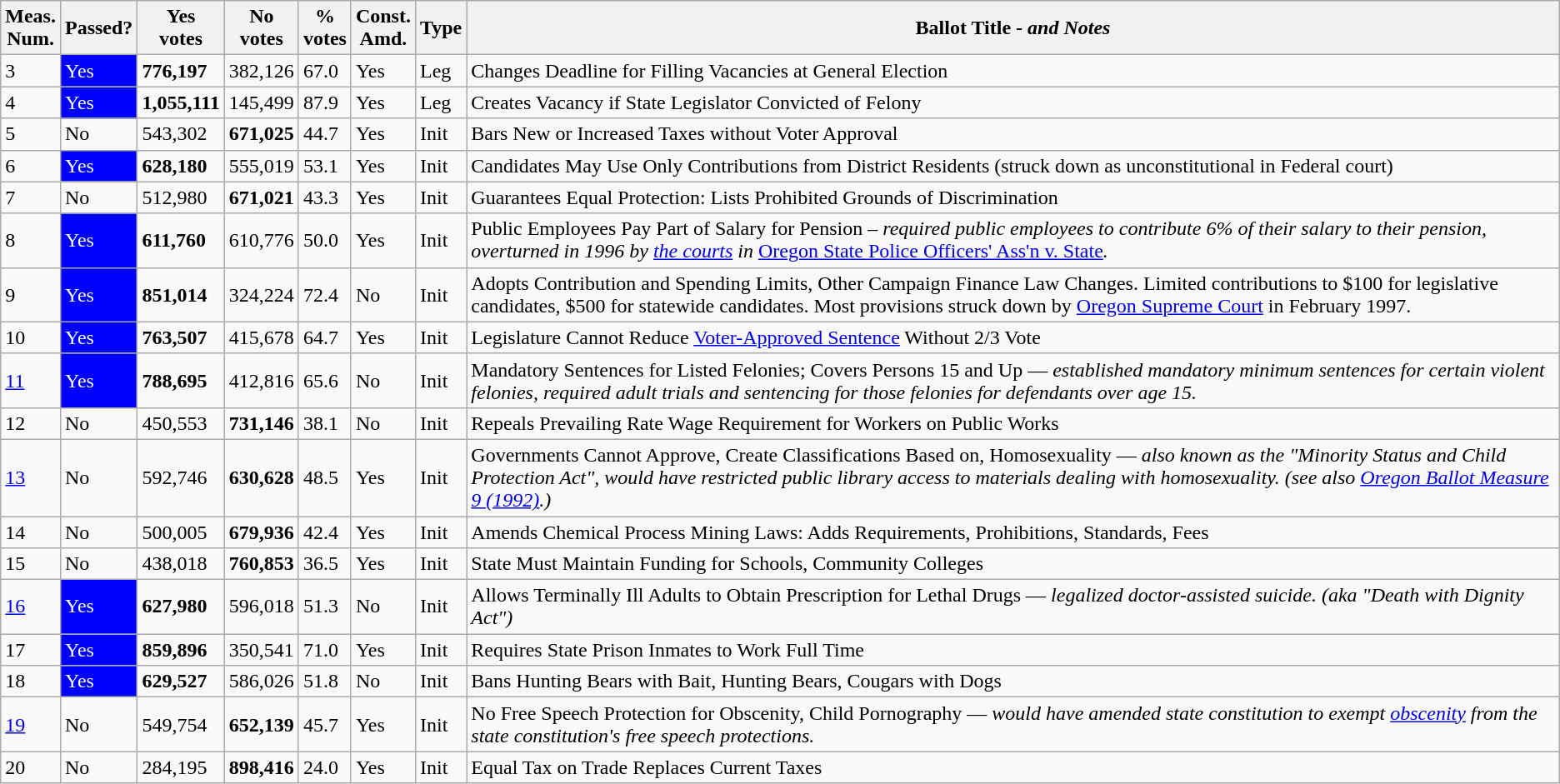<table class="wikitable sortable">
<tr>
<th>Meas.<br>Num.</th>
<th>Passed?<br></th>
<th>Yes<br>votes</th>
<th>No<br>votes</th>
<th>%<br>votes</th>
<th>Const.<br>Amd.</th>
<th>Type<br></th>
<th>Ballot Title - <em>and Notes</em></th>
</tr>
<tr>
<td>3</td>
<td style="background:blue;color:white">Yes</td>
<td><strong>776,197</strong></td>
<td>382,126</td>
<td>67.0</td>
<td>Yes</td>
<td>Leg</td>
<td>Changes Deadline for Filling Vacancies at General Election</td>
</tr>
<tr>
<td>4</td>
<td style="background:blue;color:white">Yes</td>
<td><strong>1,055,111</strong></td>
<td>145,499</td>
<td>87.9</td>
<td>Yes</td>
<td>Leg</td>
<td>Creates Vacancy if State Legislator Convicted of Felony</td>
</tr>
<tr>
<td>5</td>
<td>No</td>
<td>543,302</td>
<td><strong>671,025</strong></td>
<td>44.7</td>
<td>Yes</td>
<td>Init</td>
<td>Bars New or Increased Taxes without Voter Approval</td>
</tr>
<tr>
<td>6</td>
<td style="background:blue;color:white">Yes</td>
<td><strong>628,180</strong></td>
<td>555,019</td>
<td>53.1</td>
<td>Yes</td>
<td>Init</td>
<td>Candidates May Use Only Contributions from District Residents (struck down as unconstitutional in Federal court)</td>
</tr>
<tr>
<td>7</td>
<td>No</td>
<td>512,980</td>
<td><strong>671,021</strong></td>
<td>43.3</td>
<td>Yes</td>
<td>Init</td>
<td>Guarantees Equal Protection: Lists Prohibited Grounds of Discrimination</td>
</tr>
<tr>
<td>8</td>
<td style="background:blue;color:white">Yes</td>
<td><strong>611,760</strong></td>
<td>610,776</td>
<td>50.0</td>
<td>Yes</td>
<td>Init</td>
<td>Public Employees Pay Part of Salary for Pension – <em>required public employees to contribute 6% of their salary to their pension, overturned in 1996 by <a href='#'>the courts</a> in </em><a href='#'>Oregon State Police Officers' Ass'n v. State</a><em>.</em></td>
</tr>
<tr>
<td>9</td>
<td style="background:blue;color:white">Yes</td>
<td><strong>851,014</strong></td>
<td>324,224</td>
<td>72.4</td>
<td>No</td>
<td>Init</td>
<td>Adopts Contribution and Spending Limits, Other Campaign Finance Law Changes. Limited contributions to $100 for legislative candidates, $500 for statewide candidates. Most provisions struck down by <a href='#'>Oregon Supreme Court</a> in February 1997.</td>
</tr>
<tr>
<td>10</td>
<td style="background:blue;color:white">Yes</td>
<td><strong>763,507</strong></td>
<td>415,678</td>
<td>64.7</td>
<td>Yes</td>
<td>Init</td>
<td>Legislature Cannot Reduce <a href='#'>Voter-Approved Sentence</a> Without 2/3 Vote</td>
</tr>
<tr>
<td><a href='#'>11</a></td>
<td style="background:blue;color:white">Yes</td>
<td><strong>788,695</strong></td>
<td>412,816</td>
<td>65.6</td>
<td>No</td>
<td>Init</td>
<td>Mandatory Sentences for Listed Felonies; Covers Persons 15 and Up — <em>established mandatory minimum sentences for certain violent felonies, required adult trials and sentencing for those felonies for defendants over age 15.</em></td>
</tr>
<tr>
<td>12</td>
<td>No</td>
<td>450,553</td>
<td><strong>731,146</strong></td>
<td>38.1</td>
<td>No</td>
<td>Init</td>
<td>Repeals Prevailing Rate Wage Requirement for Workers on Public Works</td>
</tr>
<tr>
<td><a href='#'>13</a></td>
<td>No</td>
<td>592,746</td>
<td><strong>630,628</strong></td>
<td>48.5</td>
<td>Yes</td>
<td>Init</td>
<td>Governments Cannot Approve, Create Classifications Based on, Homosexuality — <em>also known as the "Minority Status and Child Protection Act", would have restricted public library access to materials dealing with homosexuality. (see also <a href='#'>Oregon Ballot Measure 9 (1992)</a>.)</em></td>
</tr>
<tr>
<td>14</td>
<td>No</td>
<td>500,005</td>
<td><strong>679,936</strong></td>
<td>42.4</td>
<td>Yes</td>
<td>Init</td>
<td>Amends Chemical Process Mining Laws: Adds Requirements, Prohibitions, Standards, Fees</td>
</tr>
<tr>
<td>15</td>
<td>No</td>
<td>438,018</td>
<td><strong>760,853</strong></td>
<td>36.5</td>
<td>Yes</td>
<td>Init</td>
<td>State Must Maintain Funding for Schools, Community Colleges</td>
</tr>
<tr>
<td><a href='#'>16</a></td>
<td style="background:blue;color:white">Yes</td>
<td><strong>627,980</strong></td>
<td>596,018</td>
<td>51.3</td>
<td>No</td>
<td>Init</td>
<td>Allows Terminally Ill Adults to Obtain Prescription for Lethal Drugs  — <em>legalized doctor-assisted suicide. (aka "Death with Dignity Act")</em></td>
</tr>
<tr>
<td>17</td>
<td style="background:blue;color:white">Yes</td>
<td><strong>859,896</strong></td>
<td>350,541</td>
<td>71.0</td>
<td>Yes</td>
<td>Init</td>
<td>Requires State Prison Inmates to Work Full Time</td>
</tr>
<tr>
<td>18</td>
<td style="background:blue;color:white">Yes</td>
<td><strong>629,527</strong></td>
<td>586,026</td>
<td>51.8</td>
<td>No</td>
<td>Init</td>
<td>Bans Hunting Bears with Bait, Hunting Bears, Cougars with Dogs</td>
</tr>
<tr>
<td><a href='#'>19</a></td>
<td>No</td>
<td>549,754</td>
<td><strong>652,139</strong></td>
<td>45.7</td>
<td>Yes</td>
<td>Init</td>
<td>No Free Speech Protection for Obscenity, Child Pornography — <em>would have amended state constitution to exempt <a href='#'>obscenity</a> from the state constitution's free speech protections.</em></td>
</tr>
<tr>
<td>20</td>
<td>No</td>
<td>284,195</td>
<td><strong>898,416</strong></td>
<td>24.0</td>
<td>Yes</td>
<td>Init</td>
<td>Equal Tax on Trade Replaces Current Taxes</td>
</tr>
</table>
